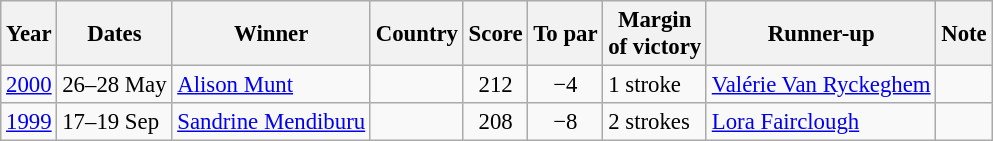<table class=wikitable style="font-size:95%">
<tr>
<th>Year</th>
<th>Dates</th>
<th>Winner</th>
<th>Country</th>
<th>Score</th>
<th>To par</th>
<th>Margin<br>of victory</th>
<th>Runner-up</th>
<th>Note</th>
</tr>
<tr>
<td><a href='#'>2000</a></td>
<td>26–28 May</td>
<td><a href='#'>Alison Munt</a></td>
<td></td>
<td align=center>212</td>
<td align=center>−4</td>
<td>1 stroke</td>
<td> <a href='#'>Valérie Van Ryckeghem</a></td>
<td></td>
</tr>
<tr>
<td><a href='#'>1999</a></td>
<td>17–19 Sep</td>
<td><a href='#'>Sandrine Mendiburu</a></td>
<td></td>
<td align=center>208</td>
<td align=center>−8</td>
<td>2 strokes</td>
<td> <a href='#'>Lora Fairclough</a></td>
<td></td>
</tr>
</table>
